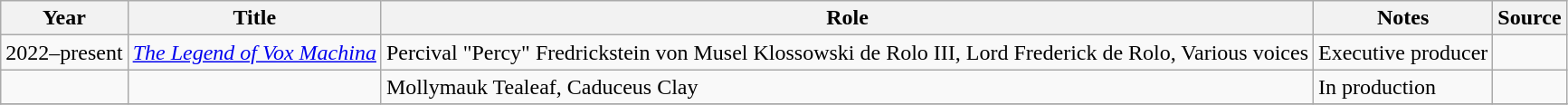<table class="wikitable sortable">
<tr>
<th scope="col">Year</th>
<th scope="col">Title</th>
<th scope="col">Role</th>
<th scope="col">Notes</th>
<th class="unsortable" scope="col">Source</th>
</tr>
<tr>
<td>2022–present</td>
<td><em><a href='#'>The Legend of Vox Machina</a></em></td>
<td>Percival "Percy" Fredrickstein von Musel Klossowski de Rolo III, Lord Frederick de Rolo, Various voices</td>
<td>Executive producer</td>
<td></td>
</tr>
<tr>
<td></td>
<td></td>
<td>Mollymauk Tealeaf, Caduceus Clay</td>
<td>In production</td>
<td></td>
</tr>
<tr>
</tr>
</table>
